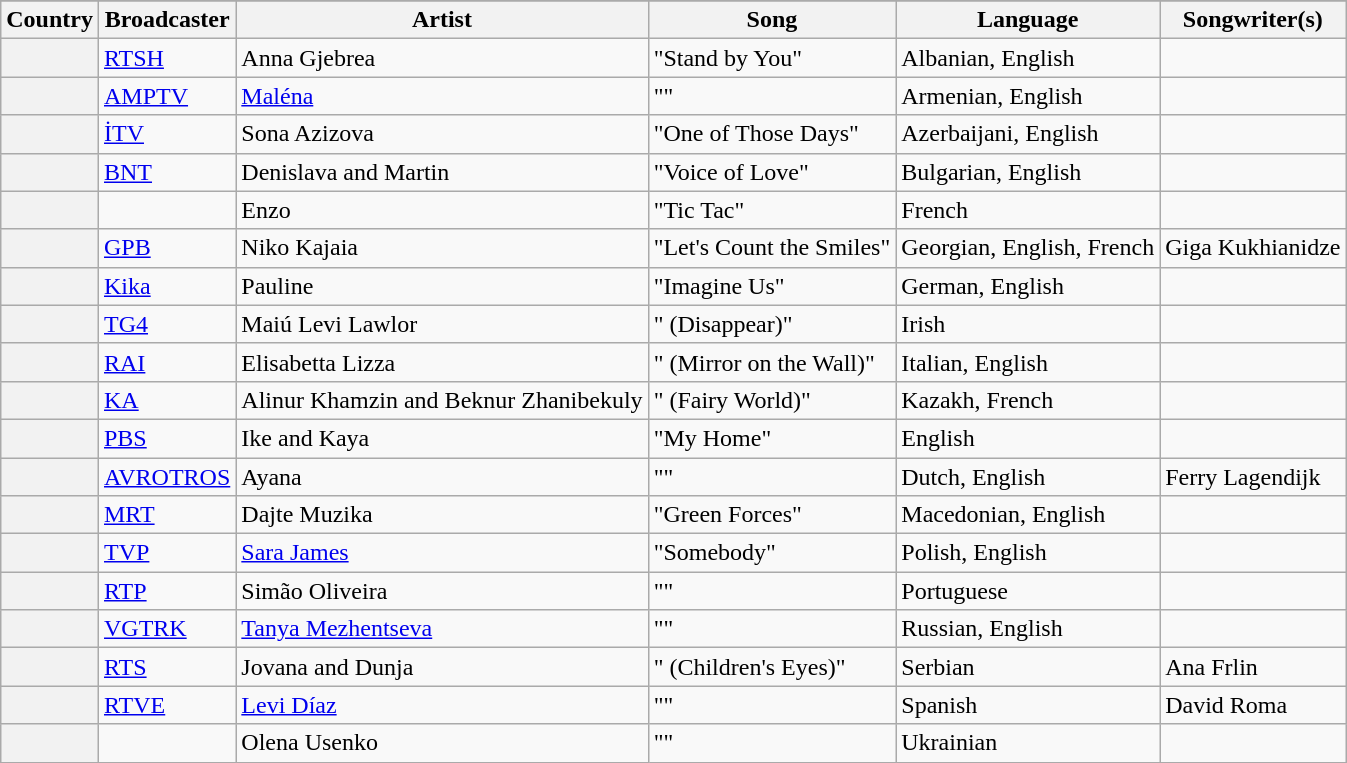<table class="wikitable plainrowheaders">
<tr>
</tr>
<tr>
<th>Country</th>
<th>Broadcaster</th>
<th>Artist</th>
<th>Song</th>
<th>Language</th>
<th>Songwriter(s)</th>
</tr>
<tr>
<th scope="row"></th>
<td><a href='#'>RTSH</a></td>
<td>Anna Gjebrea</td>
<td>"Stand by You"</td>
<td>Albanian, English</td>
<td></td>
</tr>
<tr>
<th scope="row"></th>
<td><a href='#'>AMPTV</a></td>
<td><a href='#'>Maléna</a></td>
<td>"" </td>
<td>Armenian, English</td>
<td></td>
</tr>
<tr>
<th scope="row"></th>
<td><a href='#'>İTV</a></td>
<td>Sona Azizova</td>
<td>"One of Those Days"</td>
<td>Azerbaijani, English</td>
<td></td>
</tr>
<tr>
<th scope="row"></th>
<td><a href='#'>BNT</a></td>
<td>Denislava and Martin</td>
<td>"Voice of Love"</td>
<td>Bulgarian, English</td>
<td></td>
</tr>
<tr>
<th scope="row"></th>
<td></td>
<td>Enzo</td>
<td>"Tic Tac"</td>
<td>French</td>
<td></td>
</tr>
<tr>
<th scope="row"></th>
<td><a href='#'>GPB</a></td>
<td>Niko Kajaia</td>
<td>"Let's Count the Smiles"</td>
<td>Georgian, English, French</td>
<td>Giga Kukhianidze</td>
</tr>
<tr>
<th scope="row"></th>
<td><a href='#'>Kika</a></td>
<td>Pauline</td>
<td>"Imagine Us"</td>
<td>German, English</td>
<td></td>
</tr>
<tr>
<th scope="row"></th>
<td><a href='#'>TG4</a></td>
<td>Maiú Levi Lawlor</td>
<td>" (Disappear)"</td>
<td>Irish</td>
<td></td>
</tr>
<tr>
<th scope="row"></th>
<td><a href='#'>RAI</a></td>
<td>Elisabetta Lizza</td>
<td>" (Mirror on the Wall)"</td>
<td>Italian, English</td>
<td></td>
</tr>
<tr>
<th scope="row"></th>
<td><a href='#'>KA</a></td>
<td>Alinur Khamzin and Beknur Zhanibekuly</td>
<td>" (Fairy World)" </td>
<td>Kazakh, French</td>
<td></td>
</tr>
<tr>
<th scope="row"></th>
<td><a href='#'>PBS</a></td>
<td>Ike and Kaya</td>
<td>"My Home"</td>
<td>English</td>
<td></td>
</tr>
<tr>
<th scope="row"></th>
<td><a href='#'>AVROTROS</a></td>
<td>Ayana</td>
<td>"" </td>
<td>Dutch, English</td>
<td>Ferry Lagendijk</td>
</tr>
<tr>
<th scope="row"></th>
<td><a href='#'>MRT</a></td>
<td>Dajte Muzika</td>
<td>"Green Forces"</td>
<td>Macedonian, English</td>
<td></td>
</tr>
<tr>
<th scope="row"></th>
<td><a href='#'>TVP</a></td>
<td><a href='#'>Sara James</a></td>
<td>"Somebody"</td>
<td>Polish, English</td>
<td></td>
</tr>
<tr>
<th scope="row"></th>
<td><a href='#'>RTP</a></td>
<td>Simão Oliveira</td>
<td>""</td>
<td>Portuguese</td>
<td></td>
</tr>
<tr>
<th scope="row"></th>
<td><a href='#'>VGTRK</a></td>
<td><a href='#'>Tanya Mezhentseva</a></td>
<td>""</td>
<td>Russian, English</td>
<td></td>
</tr>
<tr>
<th scope="row"></th>
<td><a href='#'>RTS</a></td>
<td>Jovana and Dunja</td>
<td>" (Children's Eyes)" </td>
<td>Serbian</td>
<td>Ana Frlin</td>
</tr>
<tr>
<th scope="row"></th>
<td><a href='#'>RTVE</a></td>
<td><a href='#'>Levi Díaz</a></td>
<td>""</td>
<td>Spanish</td>
<td>David Roma</td>
</tr>
<tr>
<th scope="row"></th>
<td></td>
<td>Olena Usenko</td>
<td>"" </td>
<td>Ukrainian</td>
<td></td>
</tr>
</table>
